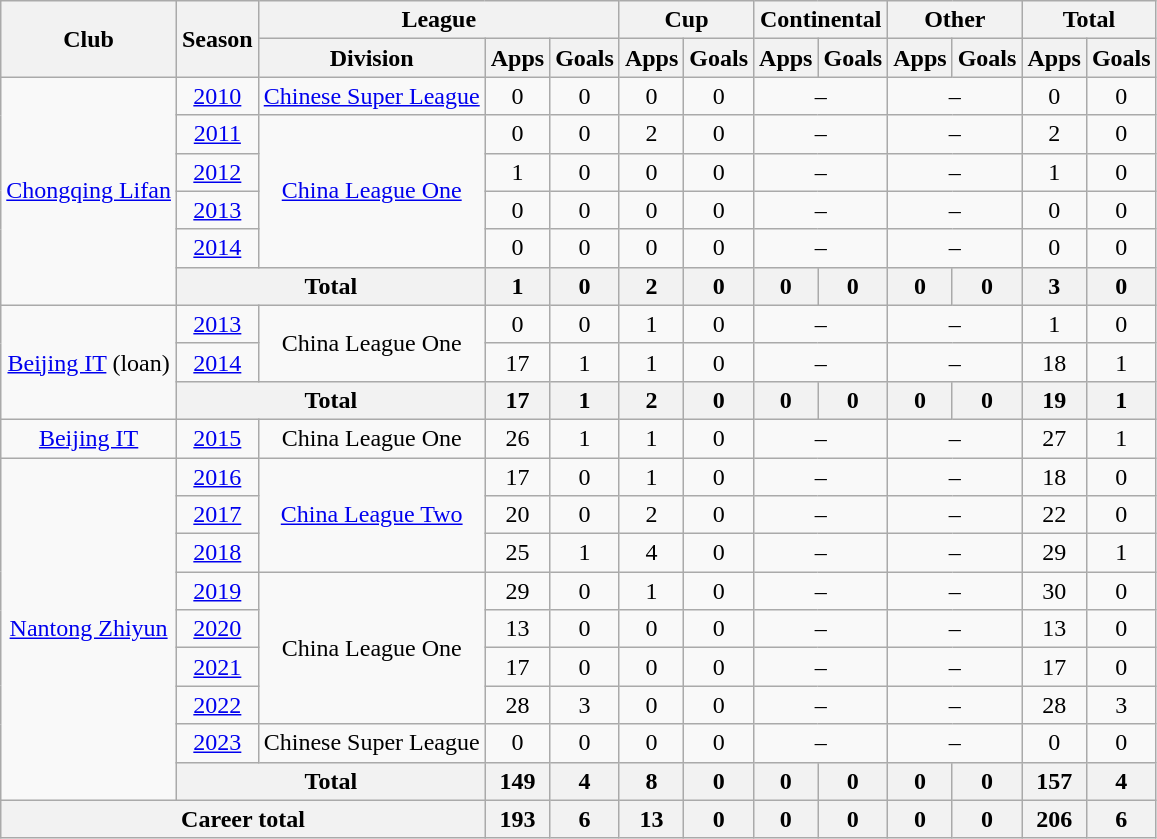<table class="wikitable" style="text-align: center">
<tr>
<th rowspan="2">Club</th>
<th rowspan="2">Season</th>
<th colspan="3">League</th>
<th colspan="2">Cup</th>
<th colspan="2">Continental</th>
<th colspan="2">Other</th>
<th colspan="2">Total</th>
</tr>
<tr>
<th>Division</th>
<th>Apps</th>
<th>Goals</th>
<th>Apps</th>
<th>Goals</th>
<th>Apps</th>
<th>Goals</th>
<th>Apps</th>
<th>Goals</th>
<th>Apps</th>
<th>Goals</th>
</tr>
<tr>
<td rowspan="6"><a href='#'>Chongqing Lifan</a></td>
<td><a href='#'>2010</a></td>
<td><a href='#'>Chinese Super League</a></td>
<td>0</td>
<td>0</td>
<td>0</td>
<td>0</td>
<td colspan="2">–</td>
<td colspan="2">–</td>
<td>0</td>
<td>0</td>
</tr>
<tr>
<td><a href='#'>2011</a></td>
<td rowspan="4"><a href='#'>China League One</a></td>
<td>0</td>
<td>0</td>
<td>2</td>
<td>0</td>
<td colspan="2">–</td>
<td colspan="2">–</td>
<td>2</td>
<td>0</td>
</tr>
<tr>
<td><a href='#'>2012</a></td>
<td>1</td>
<td>0</td>
<td>0</td>
<td>0</td>
<td colspan="2">–</td>
<td colspan="2">–</td>
<td>1</td>
<td>0</td>
</tr>
<tr>
<td><a href='#'>2013</a></td>
<td>0</td>
<td>0</td>
<td>0</td>
<td>0</td>
<td colspan="2">–</td>
<td colspan="2">–</td>
<td>0</td>
<td>0</td>
</tr>
<tr>
<td><a href='#'>2014</a></td>
<td>0</td>
<td>0</td>
<td>0</td>
<td>0</td>
<td colspan="2">–</td>
<td colspan="2">–</td>
<td>0</td>
<td>0</td>
</tr>
<tr>
<th colspan=2>Total</th>
<th>1</th>
<th>0</th>
<th>2</th>
<th>0</th>
<th>0</th>
<th>0</th>
<th>0</th>
<th>0</th>
<th>3</th>
<th>0</th>
</tr>
<tr>
<td rowspan="3"><a href='#'>Beijing IT</a> (loan)</td>
<td><a href='#'>2013</a></td>
<td rowspan="2">China League One</td>
<td>0</td>
<td>0</td>
<td>1</td>
<td>0</td>
<td colspan="2">–</td>
<td colspan="2">–</td>
<td>1</td>
<td>0</td>
</tr>
<tr>
<td><a href='#'>2014</a></td>
<td>17</td>
<td>1</td>
<td>1</td>
<td>0</td>
<td colspan="2">–</td>
<td colspan="2">–</td>
<td>18</td>
<td>1</td>
</tr>
<tr>
<th colspan=2>Total</th>
<th>17</th>
<th>1</th>
<th>2</th>
<th>0</th>
<th>0</th>
<th>0</th>
<th>0</th>
<th>0</th>
<th>19</th>
<th>1</th>
</tr>
<tr>
<td><a href='#'>Beijing IT</a></td>
<td><a href='#'>2015</a></td>
<td>China League One</td>
<td>26</td>
<td>1</td>
<td>1</td>
<td>0</td>
<td colspan="2">–</td>
<td colspan="2">–</td>
<td>27</td>
<td>1</td>
</tr>
<tr>
<td rowspan="9"><a href='#'>Nantong Zhiyun</a></td>
<td><a href='#'>2016</a></td>
<td rowspan="3"><a href='#'>China League Two</a></td>
<td>17</td>
<td>0</td>
<td>1</td>
<td>0</td>
<td colspan="2">–</td>
<td colspan="2">–</td>
<td>18</td>
<td>0</td>
</tr>
<tr>
<td><a href='#'>2017</a></td>
<td>20</td>
<td>0</td>
<td>2</td>
<td>0</td>
<td colspan="2">–</td>
<td colspan="2">–</td>
<td>22</td>
<td>0</td>
</tr>
<tr>
<td><a href='#'>2018</a></td>
<td>25</td>
<td>1</td>
<td>4</td>
<td>0</td>
<td colspan="2">–</td>
<td colspan="2">–</td>
<td>29</td>
<td>1</td>
</tr>
<tr>
<td><a href='#'>2019</a></td>
<td rowspan="4">China League One</td>
<td>29</td>
<td>0</td>
<td>1</td>
<td>0</td>
<td colspan="2">–</td>
<td colspan="2">–</td>
<td>30</td>
<td>0</td>
</tr>
<tr>
<td><a href='#'>2020</a></td>
<td>13</td>
<td>0</td>
<td>0</td>
<td>0</td>
<td colspan="2">–</td>
<td colspan="2">–</td>
<td>13</td>
<td>0</td>
</tr>
<tr>
<td><a href='#'>2021</a></td>
<td>17</td>
<td>0</td>
<td>0</td>
<td>0</td>
<td colspan="2">–</td>
<td colspan="2">–</td>
<td>17</td>
<td>0</td>
</tr>
<tr>
<td><a href='#'>2022</a></td>
<td>28</td>
<td>3</td>
<td>0</td>
<td>0</td>
<td colspan="2">–</td>
<td colspan="2">–</td>
<td>28</td>
<td>3</td>
</tr>
<tr>
<td><a href='#'>2023</a></td>
<td>Chinese Super League</td>
<td>0</td>
<td>0</td>
<td>0</td>
<td>0</td>
<td colspan="2">–</td>
<td colspan="2">–</td>
<td>0</td>
<td>0</td>
</tr>
<tr>
<th colspan=2>Total</th>
<th>149</th>
<th>4</th>
<th>8</th>
<th>0</th>
<th>0</th>
<th>0</th>
<th>0</th>
<th>0</th>
<th>157</th>
<th>4</th>
</tr>
<tr>
<th colspan=3>Career total</th>
<th>193</th>
<th>6</th>
<th>13</th>
<th>0</th>
<th>0</th>
<th>0</th>
<th>0</th>
<th>0</th>
<th>206</th>
<th>6</th>
</tr>
</table>
